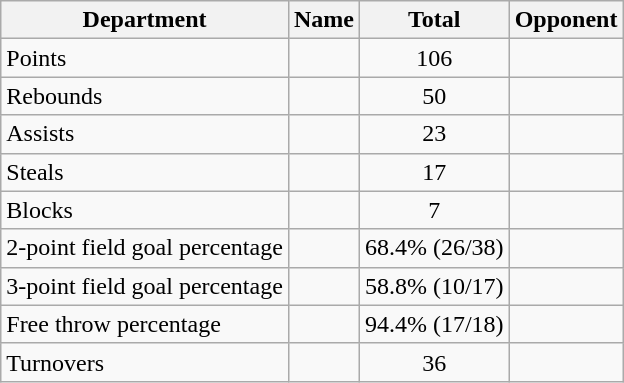<table class=wikitable>
<tr>
<th>Department</th>
<th>Name</th>
<th>Total</th>
<th>Opponent</th>
</tr>
<tr>
<td>Points</td>
<td></td>
<td align=center>106</td>
<td></td>
</tr>
<tr>
<td>Rebounds</td>
<td><br></td>
<td align=center>50</td>
<td><br></td>
</tr>
<tr>
<td>Assists</td>
<td></td>
<td align=center>23</td>
<td></td>
</tr>
<tr>
<td>Steals</td>
<td><br></td>
<td align=center>17</td>
<td></td>
</tr>
<tr>
<td>Blocks</td>
<td></td>
<td align=center>7</td>
<td></td>
</tr>
<tr>
<td>2-point field goal percentage</td>
<td></td>
<td align=center>68.4% (26/38)</td>
<td></td>
</tr>
<tr>
<td>3-point field goal percentage</td>
<td></td>
<td align=center>58.8% (10/17)</td>
<td></td>
</tr>
<tr>
<td>Free throw percentage</td>
<td></td>
<td align=center>94.4% (17/18)</td>
<td></td>
</tr>
<tr>
<td>Turnovers</td>
<td></td>
<td align=center>36</td>
<td></td>
</tr>
</table>
